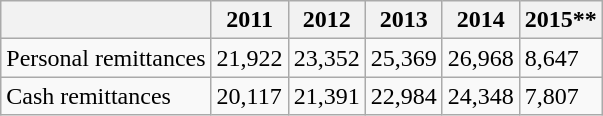<table class="wikitable">
<tr>
<th></th>
<th>2011</th>
<th>2012</th>
<th>2013</th>
<th>2014</th>
<th>2015**</th>
</tr>
<tr>
<td>Personal remittances</td>
<td>21,922</td>
<td>23,352</td>
<td>25,369</td>
<td>26,968</td>
<td>8,647</td>
</tr>
<tr>
<td>Cash remittances</td>
<td>20,117</td>
<td>21,391</td>
<td>22,984</td>
<td>24,348</td>
<td>7,807</td>
</tr>
</table>
